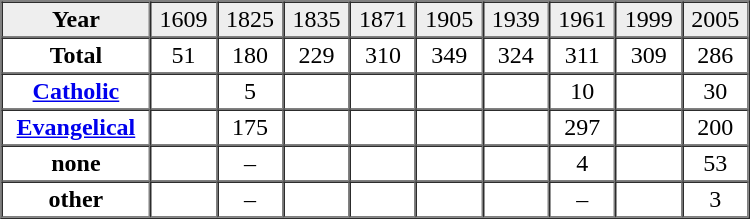<table border="1" cellpadding="2" cellspacing="0" width="500">
<tr bgcolor="#eeeeee" align="center">
<td><strong>Year</strong></td>
<td>1609</td>
<td>1825</td>
<td>1835</td>
<td>1871</td>
<td>1905</td>
<td>1939</td>
<td>1961</td>
<td>1999</td>
<td>2005</td>
</tr>
<tr align="center">
<td><strong>Total</strong></td>
<td>51</td>
<td>180</td>
<td>229</td>
<td>310</td>
<td>349</td>
<td>324</td>
<td>311</td>
<td>309</td>
<td>286</td>
</tr>
<tr align="center">
<td><strong><a href='#'>Catholic</a></strong></td>
<td> </td>
<td>5</td>
<td> </td>
<td> </td>
<td> </td>
<td> </td>
<td>10</td>
<td> </td>
<td>30</td>
</tr>
<tr align="center">
<td><strong><a href='#'>Evangelical</a></strong></td>
<td> </td>
<td>175</td>
<td> </td>
<td> </td>
<td> </td>
<td> </td>
<td>297</td>
<td> </td>
<td>200</td>
</tr>
<tr align="center">
<td><strong>none</strong></td>
<td> </td>
<td>–</td>
<td> </td>
<td> </td>
<td> </td>
<td> </td>
<td>4</td>
<td> </td>
<td>53</td>
</tr>
<tr align="center">
<td><strong>other</strong></td>
<td> </td>
<td>–</td>
<td> </td>
<td> </td>
<td> </td>
<td> </td>
<td>–</td>
<td> </td>
<td>3</td>
</tr>
</table>
